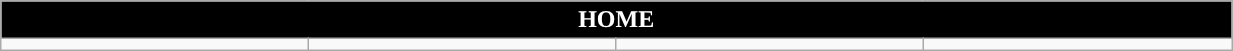<table class="wikitable collapsible collapsed" style="width:65%">
<tr>
<th colspan=16 ! style="color:#FFFFFF; background:#000000">HOME</th>
</tr>
<tr>
<td></td>
<td></td>
<td></td>
<td></td>
</tr>
</table>
